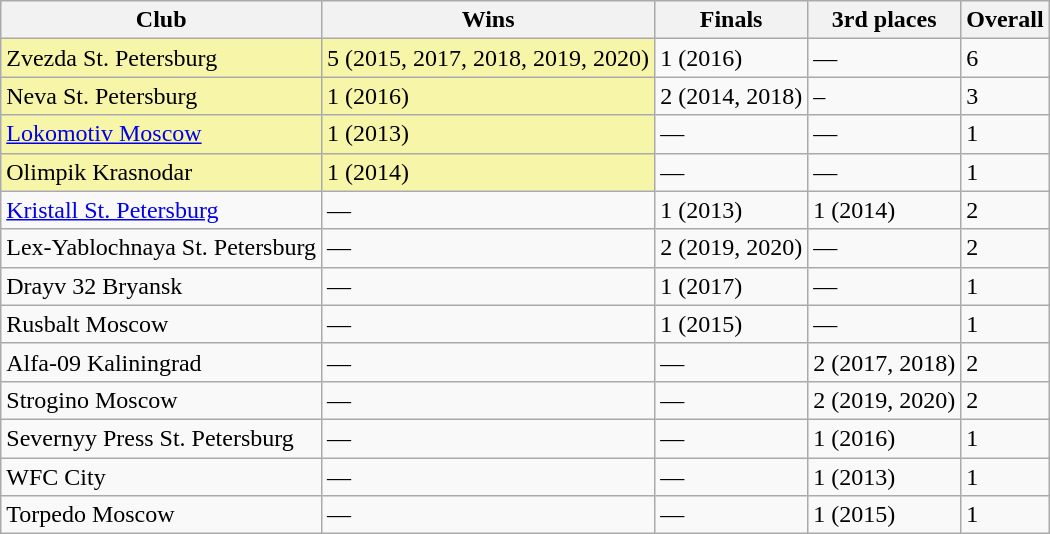<table class="wikitable">
<tr>
<th>Club</th>
<th>Wins</th>
<th>Finals</th>
<th>3rd places</th>
<th>Overall</th>
</tr>
<tr>
<td bgcolor="#F7F6A8">Zvezda St. Petersburg</td>
<td bgcolor="#F7F6A8">5 (2015, 2017, 2018, 2019, 2020)</td>
<td>1 (2016)</td>
<td>—</td>
<td>6</td>
</tr>
<tr>
<td bgcolor="#F7F6A8">Neva St. Petersburg</td>
<td bgcolor="#F7F6A8">1 (2016)</td>
<td>2 (2014, 2018)</td>
<td>–</td>
<td>3</td>
</tr>
<tr>
<td bgcolor="#F7F6A8"><a href='#'>Lokomotiv Moscow</a></td>
<td bgcolor="#F7F6A8">1 (2013)</td>
<td>—</td>
<td>—</td>
<td>1</td>
</tr>
<tr>
<td bgcolor="#F7F6A8">Olimpik Krasnodar</td>
<td bgcolor="#F7F6A8">1 (2014)</td>
<td>—</td>
<td>—</td>
<td>1</td>
</tr>
<tr>
<td><a href='#'>Kristall St. Petersburg</a></td>
<td>—</td>
<td>1 (2013)</td>
<td>1 (2014)</td>
<td>2</td>
</tr>
<tr>
<td>Lex-Yablochnaya St. Petersburg</td>
<td>—</td>
<td>2 (2019, 2020)</td>
<td>—</td>
<td>2</td>
</tr>
<tr>
<td>Drayv 32 Bryansk</td>
<td>—</td>
<td>1 (2017)</td>
<td>—</td>
<td>1</td>
</tr>
<tr>
<td>Rusbalt Moscow</td>
<td>—</td>
<td>1 (2015)</td>
<td>—</td>
<td>1</td>
</tr>
<tr>
<td>Alfa-09 Kaliningrad</td>
<td>—</td>
<td>—</td>
<td>2 (2017, 2018)</td>
<td>2</td>
</tr>
<tr>
<td>Strogino Moscow</td>
<td>—</td>
<td>—</td>
<td>2 (2019, 2020)</td>
<td>2</td>
</tr>
<tr>
<td>Severnyy Press St. Petersburg</td>
<td>—</td>
<td>—</td>
<td>1 (2016)</td>
<td>1</td>
</tr>
<tr>
<td>WFC City</td>
<td>—</td>
<td>—</td>
<td>1 (2013)</td>
<td>1</td>
</tr>
<tr>
<td>Torpedo Moscow</td>
<td>—</td>
<td>—</td>
<td>1 (2015)</td>
<td>1</td>
</tr>
</table>
